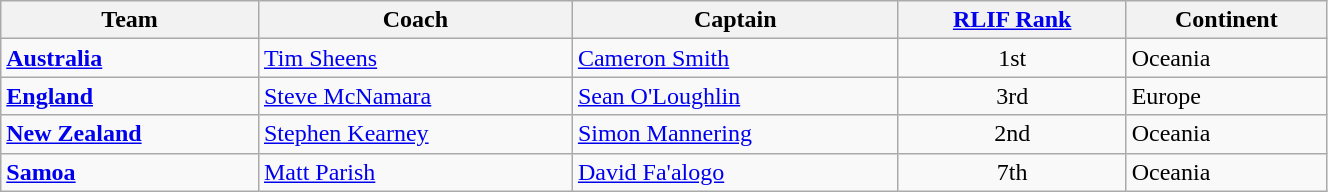<table class="wikitable sortable" style="width:70%;">
<tr>
<th>Team</th>
<th>Coach</th>
<th>Captain</th>
<th><a href='#'>RLIF Rank</a></th>
<th>Continent</th>
</tr>
<tr>
<td> <strong><a href='#'>Australia</a></strong></td>
<td><a href='#'>Tim Sheens</a></td>
<td><a href='#'>Cameron Smith</a></td>
<td style="text-align: center;">1st</td>
<td>Oceania</td>
</tr>
<tr>
<td> <strong><a href='#'>England</a></strong></td>
<td><a href='#'>Steve McNamara</a></td>
<td><a href='#'>Sean O'Loughlin</a></td>
<td style="text-align: center;">3rd</td>
<td>Europe</td>
</tr>
<tr>
<td> <strong><a href='#'>New Zealand</a></strong></td>
<td><a href='#'>Stephen Kearney</a></td>
<td><a href='#'>Simon Mannering</a></td>
<td style="text-align: center;">2nd</td>
<td>Oceania</td>
</tr>
<tr>
<td> <strong><a href='#'>Samoa</a></strong></td>
<td><a href='#'>Matt Parish</a></td>
<td><a href='#'>David Fa'alogo</a></td>
<td style="text-align: center;">7th</td>
<td>Oceania</td>
</tr>
</table>
